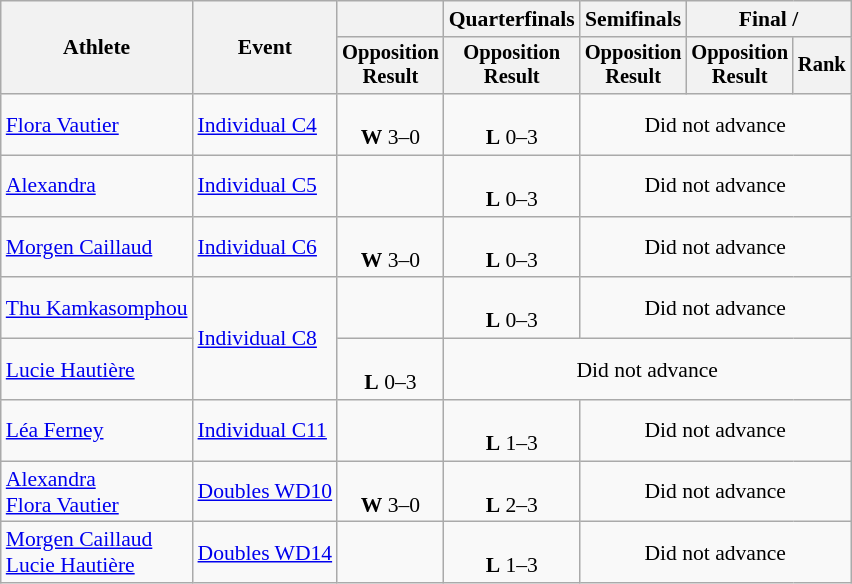<table class=wikitable style=font-size:90%;text-align:center>
<tr>
<th rowspan="2">Athlete</th>
<th rowspan="2">Event</th>
<th></th>
<th>Quarterfinals</th>
<th>Semifinals</th>
<th colspan="2">Final / </th>
</tr>
<tr style=font-size:95%>
<th>Opposition<br>Result</th>
<th>Opposition<br>Result</th>
<th>Opposition<br>Result</th>
<th>Opposition<br>Result</th>
<th>Rank</th>
</tr>
<tr align=center>
<td align=left><a href='#'>Flora Vautier</a></td>
<td align=left><a href='#'>Individual C4</a></td>
<td><br><strong>W</strong> 3–0</td>
<td><br><strong>L</strong> 0–3</td>
<td colspan=3>Did not advance</td>
</tr>
<tr align=center>
<td align=left><a href='#'>Alexandra </a></td>
<td align=left><a href='#'>Individual C5</a></td>
<td></td>
<td><br><strong>L</strong> 0–3</td>
<td colspan=3>Did not advance</td>
</tr>
<tr align=center>
<td align=left><a href='#'>Morgen Caillaud</a></td>
<td align=left><a href='#'>Individual C6</a></td>
<td><br><strong>W</strong> 3–0</td>
<td><br><strong>L</strong> 0–3</td>
<td colspan=3>Did not advance</td>
</tr>
<tr align=center>
<td align=left><a href='#'>Thu Kamkasomphou</a></td>
<td align=left rowspan=2><a href='#'>Individual C8</a></td>
<td></td>
<td><br><strong>L</strong> 0–3</td>
<td colspan=3>Did not advance</td>
</tr>
<tr align=center>
<td align=left><a href='#'>Lucie Hautière</a></td>
<td><br><strong>L</strong> 0–3</td>
<td colspan=4>Did not advance</td>
</tr>
<tr align=center>
<td align=left><a href='#'>Léa Ferney</a></td>
<td align=left><a href='#'>Individual C11</a></td>
<td></td>
<td><br><strong>L</strong> 1–3</td>
<td colspan=3>Did not advance</td>
</tr>
<tr align=center>
<td align=left><a href='#'>Alexandra </a><br><a href='#'>Flora Vautier</a></td>
<td align=left><a href='#'>Doubles WD10</a></td>
<td><br><strong>W</strong> 3–0</td>
<td><br><strong>L</strong> 2–3</td>
<td colspan=3>Did not advance</td>
</tr>
<tr align=center>
<td align=left><a href='#'>Morgen Caillaud</a><br><a href='#'>Lucie Hautière</a></td>
<td align=left><a href='#'>Doubles WD14</a></td>
<td></td>
<td><br><strong>L</strong> 1–3</td>
<td colspan=3>Did not advance</td>
</tr>
</table>
